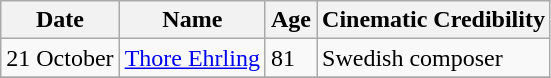<table class="wikitable">
<tr ">
<th>Date</th>
<th>Name</th>
<th>Age</th>
<th>Cinematic Credibility</th>
</tr>
<tr>
<td>21 October</td>
<td><a href='#'>Thore Ehrling</a></td>
<td>81</td>
<td>Swedish composer</td>
</tr>
<tr>
</tr>
</table>
